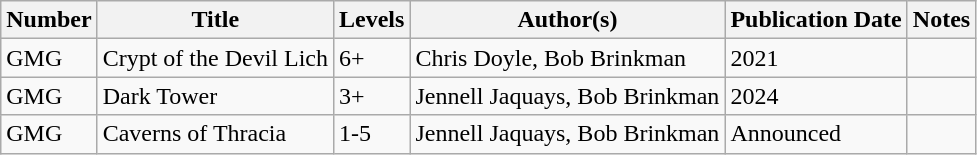<table class="wikitable sortable">
<tr>
<th>Number</th>
<th>Title</th>
<th>Levels</th>
<th>Author(s)</th>
<th>Publication Date</th>
<th>Notes</th>
</tr>
<tr>
<td>GMG</td>
<td>Crypt of the Devil Lich</td>
<td>6+</td>
<td>Chris Doyle, Bob Brinkman</td>
<td>2021</td>
<td></td>
</tr>
<tr>
<td>GMG</td>
<td>Dark Tower</td>
<td>3+</td>
<td>Jennell Jaquays, Bob Brinkman</td>
<td>2024</td>
<td></td>
</tr>
<tr>
<td>GMG</td>
<td>Caverns of Thracia</td>
<td>1-5</td>
<td>Jennell Jaquays, Bob Brinkman</td>
<td>Announced</td>
<td></td>
</tr>
</table>
